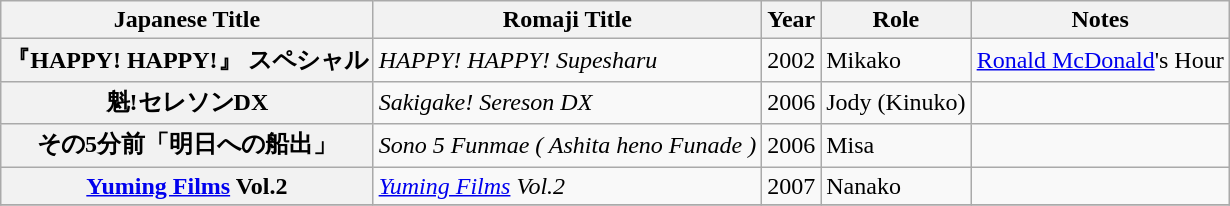<table class="wikitable plainrowheaders sortable" style="font-size:100%">
<tr>
<th scope="col">Japanese Title</th>
<th scope="col">Romaji Title</th>
<th scope="col">Year</th>
<th scope="col">Role</th>
<th scope="col" class="unsortable">Notes</th>
</tr>
<tr>
<th scope="row">『HAPPY! HAPPY!』 スペシャル</th>
<td><em>HAPPY! HAPPY! Supesharu</em></td>
<td>2002</td>
<td>Mikako</td>
<td><a href='#'>Ronald McDonald</a>'s Hour</td>
</tr>
<tr>
<th scope="row">魁!セレソンDX</th>
<td><em>Sakigake! Sereson DX</em></td>
<td>2006</td>
<td>Jody (Kinuko)</td>
<td></td>
</tr>
<tr>
<th scope="row">その5分前「明日への船出」</th>
<td><em>Sono 5 Funmae ( Ashita heno Funade )</em></td>
<td>2006</td>
<td>Misa</td>
<td></td>
</tr>
<tr>
<th scope="row"><a href='#'>Yuming Films</a> Vol.2</th>
<td><em><a href='#'>Yuming Films</a> Vol.2</em></td>
<td>2007</td>
<td>Nanako</td>
<td></td>
</tr>
<tr>
</tr>
</table>
